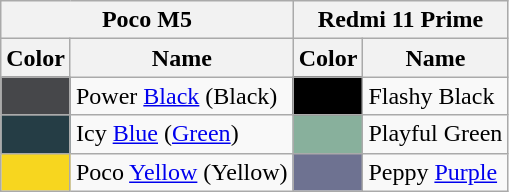<table class="wikitable">
<tr>
<th colspan = "2">Poco M5</th>
<th colspan = "2">Redmi 11 Prime</th>
</tr>
<tr>
<th>Color</th>
<th>Name</th>
<th>Color</th>
<th>Name</th>
</tr>
<tr>
<td bgcolor="#46474a"></td>
<td>Power <a href='#'>Black</a> (Black)</td>
<td bgcolor="Black"></td>
<td>Flashy Black</td>
</tr>
<tr>
<td bgcolor="#253d45"></td>
<td>Icy <a href='#'>Blue</a> (<a href='#'>Green</a>)</td>
<td bgcolor="#88b09c"></td>
<td>Playful Green</td>
</tr>
<tr>
<td bgcolor="#f7d61f"></td>
<td>Poco <a href='#'>Yellow</a> (Yellow)</td>
<td bgcolor="#6e7291"></td>
<td>Peppy <a href='#'>Purple</a></td>
</tr>
</table>
